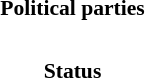<table class="toccolours" style="font-size:90%" width="250">
<tr>
<th>Political parties</th>
</tr>
<tr>
<td><br>



</td>
</tr>
<tr>
<th>Status</th>
</tr>
<tr>
<td></td>
</tr>
</table>
